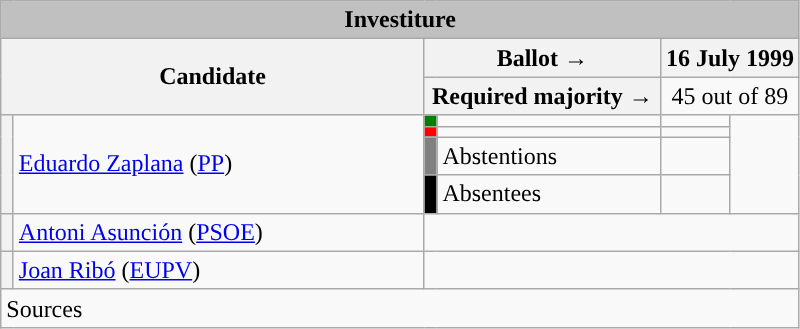<table class="wikitable" style="text-align:center;">
<tr>
<td colspan="6" align="center" bgcolor="#C0C0C0"><strong>Investiture</strong></td>
</tr>
<tr>
<th colspan="2" rowspan="2" width="275px">Candidate</th>
<th colspan="2" width="150px">Ballot →</th>
<th colspan="2">16 July 1999</th>
</tr>
<tr>
<th colspan="2">Required majority →</th>
<td colspan="2">45 out of 89</td>
</tr>
<tr>
<th width="1px" rowspan="4" style="background:"></th>
<td rowspan="4" align="left"><a href='#'>Eduardo Zaplana</a> (<a href='#'>PP</a>)</td>
<th width="1px" style="background:green;"></th>
<td align="left"></td>
<td></td>
<td rowspan="4"></td>
</tr>
<tr>
<th style="color:inherit;background:red;"></th>
<td align="left"></td>
<td></td>
</tr>
<tr>
<th style="color:inherit;background:gray;"></th>
<td align="left"><span>Abstentions</span></td>
<td></td>
</tr>
<tr>
<th style="color:inherit;background:black;"></th>
<td align="left"><span>Absentees</span></td>
<td></td>
</tr>
<tr>
<th style="color:inherit;background:"></th>
<td align="left"><a href='#'>Antoni Asunción</a> (<a href='#'>PSOE</a>)</td>
<td colspan="4"><em></em></td>
</tr>
<tr>
<th style="color:inherit;background:"></th>
<td align="left"><a href='#'>Joan Ribó</a> (<a href='#'>EUPV</a>)</td>
<td colspan="4"><em></em></td>
</tr>
<tr>
<td align="left" colspan="6">Sources</td>
</tr>
</table>
